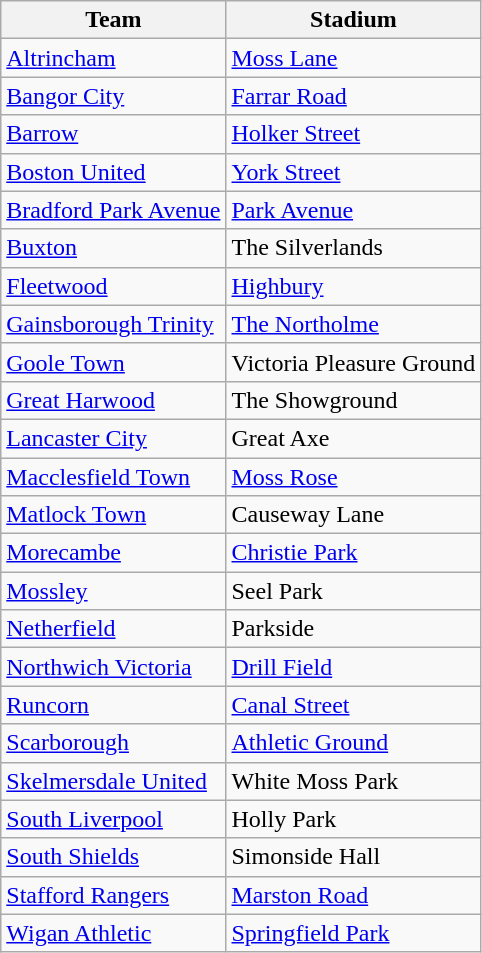<table class="wikitable sortable">
<tr>
<th>Team</th>
<th>Stadium</th>
</tr>
<tr>
<td><a href='#'>Altrincham</a></td>
<td><a href='#'>Moss Lane</a></td>
</tr>
<tr>
<td><a href='#'>Bangor City</a></td>
<td><a href='#'>Farrar Road</a></td>
</tr>
<tr>
<td><a href='#'>Barrow</a></td>
<td><a href='#'>Holker Street</a></td>
</tr>
<tr>
<td><a href='#'>Boston United</a></td>
<td><a href='#'>York Street</a></td>
</tr>
<tr>
<td><a href='#'>Bradford Park Avenue</a></td>
<td><a href='#'>Park Avenue</a></td>
</tr>
<tr>
<td><a href='#'>Buxton</a></td>
<td>The Silverlands</td>
</tr>
<tr>
<td><a href='#'>Fleetwood</a></td>
<td><a href='#'>Highbury</a></td>
</tr>
<tr>
<td><a href='#'>Gainsborough Trinity</a></td>
<td><a href='#'>The Northolme</a></td>
</tr>
<tr>
<td><a href='#'>Goole Town</a></td>
<td>Victoria Pleasure Ground</td>
</tr>
<tr>
<td><a href='#'>Great Harwood</a></td>
<td>The Showground</td>
</tr>
<tr>
<td><a href='#'>Lancaster City</a></td>
<td>Great Axe</td>
</tr>
<tr>
<td><a href='#'>Macclesfield Town</a></td>
<td><a href='#'>Moss Rose</a></td>
</tr>
<tr>
<td><a href='#'>Matlock Town</a></td>
<td>Causeway Lane</td>
</tr>
<tr>
<td><a href='#'>Morecambe</a></td>
<td><a href='#'>Christie Park</a></td>
</tr>
<tr>
<td><a href='#'>Mossley</a></td>
<td>Seel Park</td>
</tr>
<tr>
<td><a href='#'>Netherfield</a></td>
<td>Parkside</td>
</tr>
<tr>
<td><a href='#'>Northwich Victoria</a></td>
<td><a href='#'>Drill Field</a></td>
</tr>
<tr>
<td><a href='#'>Runcorn</a></td>
<td><a href='#'>Canal Street</a></td>
</tr>
<tr>
<td><a href='#'>Scarborough</a></td>
<td><a href='#'>Athletic Ground</a></td>
</tr>
<tr>
<td><a href='#'>Skelmersdale United</a></td>
<td>White Moss Park</td>
</tr>
<tr>
<td><a href='#'>South Liverpool</a></td>
<td>Holly Park</td>
</tr>
<tr>
<td><a href='#'>South Shields</a></td>
<td>Simonside Hall</td>
</tr>
<tr>
<td><a href='#'>Stafford Rangers</a></td>
<td><a href='#'>Marston Road</a></td>
</tr>
<tr>
<td><a href='#'>Wigan Athletic</a></td>
<td><a href='#'>Springfield Park</a></td>
</tr>
</table>
